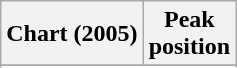<table class="wikitable plainrowheaders sortable" style="text-align:center;">
<tr>
<th scope="col">Chart (2005)</th>
<th scope="col">Peak<br>position</th>
</tr>
<tr>
</tr>
<tr>
</tr>
</table>
